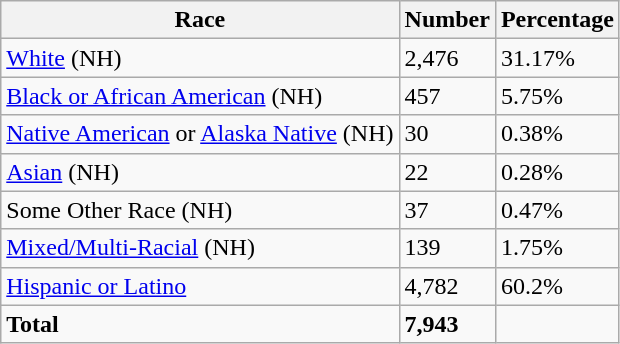<table class="wikitable">
<tr>
<th>Race</th>
<th>Number</th>
<th>Percentage</th>
</tr>
<tr>
<td><a href='#'>White</a> (NH)</td>
<td>2,476</td>
<td>31.17%</td>
</tr>
<tr>
<td><a href='#'>Black or African American</a> (NH)</td>
<td>457</td>
<td>5.75%</td>
</tr>
<tr>
<td><a href='#'>Native American</a> or <a href='#'>Alaska Native</a> (NH)</td>
<td>30</td>
<td>0.38%</td>
</tr>
<tr>
<td><a href='#'>Asian</a> (NH)</td>
<td>22</td>
<td>0.28%</td>
</tr>
<tr>
<td>Some Other Race (NH)</td>
<td>37</td>
<td>0.47%</td>
</tr>
<tr>
<td><a href='#'>Mixed/Multi-Racial</a> (NH)</td>
<td>139</td>
<td>1.75%</td>
</tr>
<tr>
<td><a href='#'>Hispanic or Latino</a></td>
<td>4,782</td>
<td>60.2%</td>
</tr>
<tr>
<td><strong>Total</strong></td>
<td><strong>7,943</strong></td>
<td></td>
</tr>
</table>
